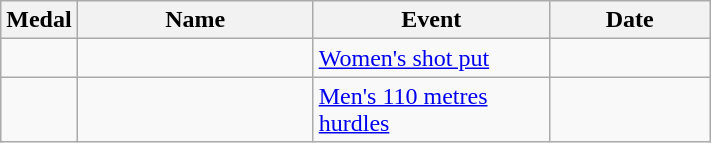<table class="wikitable sortable" style="font-size:100%">
<tr>
<th>Medal</th>
<th width=150>Name</th>
<th width=150>Event</th>
<th width=100>Date</th>
</tr>
<tr>
<td></td>
<td></td>
<td><a href='#'>Women's shot put</a></td>
<td></td>
</tr>
<tr>
<td></td>
<td></td>
<td><a href='#'>Men's 110 metres hurdles</a></td>
<td></td>
</tr>
</table>
